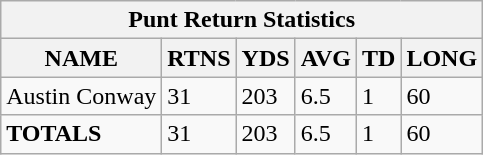<table class="wikitable sortable collapsible collapsed">
<tr>
<th colspan="8">Punt Return Statistics</th>
</tr>
<tr>
<th>NAME</th>
<th>RTNS</th>
<th>YDS</th>
<th>AVG</th>
<th>TD</th>
<th>LONG</th>
</tr>
<tr>
<td>Austin Conway</td>
<td>31</td>
<td>203</td>
<td>6.5</td>
<td>1</td>
<td>60</td>
</tr>
<tr>
<td><strong>TOTALS</strong></td>
<td>31</td>
<td>203</td>
<td>6.5</td>
<td>1</td>
<td>60</td>
</tr>
</table>
